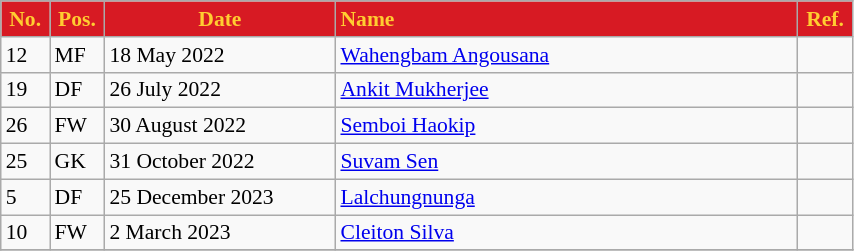<table class="wikitable plainrowheaders sortable" style="text-align:left; font-size:90%; width:45%;">
<tr>
<th style="background:#d71a23; color:#ffcd31; text-align:center; width:1%;">No.</th>
<th style="background:#d71a23; color:#ffcd31; text-align:center; width:1%;">Pos.</th>
<th style="background:#d71a23; color:#ffcd31; text-align:center; width:15%;">Date</th>
<th style="background:#d71a23; color:#ffcd31; text-align:left; width:30%;">Name</th>
<th style="background:#d71a23; color:#ffcd31; text-align:center; width:1%;">Ref.</th>
</tr>
<tr>
<td>12</td>
<td>MF</td>
<td>18 May 2022</td>
<td> <a href='#'>Wahengbam Angousana</a></td>
<td></td>
</tr>
<tr>
<td>19</td>
<td>DF</td>
<td>26 July 2022</td>
<td> <a href='#'>Ankit Mukherjee</a></td>
<td></td>
</tr>
<tr>
<td>26</td>
<td>FW</td>
<td>30 August 2022</td>
<td> <a href='#'>Semboi Haokip</a></td>
<td></td>
</tr>
<tr>
<td>25</td>
<td>GK</td>
<td>31 October 2022</td>
<td> <a href='#'>Suvam Sen</a></td>
<td></td>
</tr>
<tr>
<td>5</td>
<td>DF</td>
<td>25 December 2023</td>
<td> <a href='#'>Lalchungnunga</a></td>
<td></td>
</tr>
<tr>
<td>10</td>
<td>FW</td>
<td>2 March 2023</td>
<td> <a href='#'>Cleiton Silva</a></td>
<td></td>
</tr>
<tr>
</tr>
</table>
